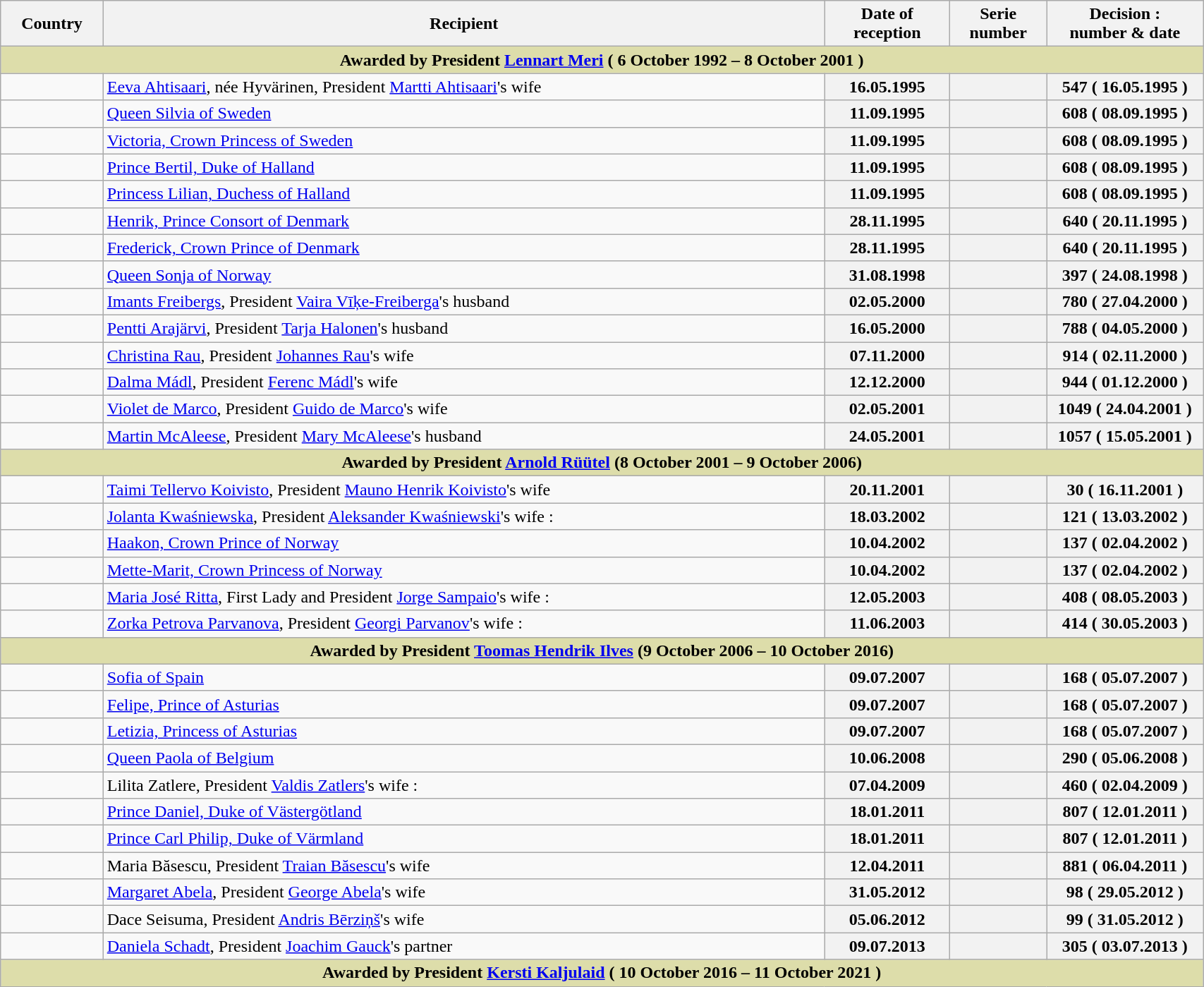<table class="wikitable" width=90%>
<tr>
<th>Country</th>
<th width=60%>Recipient</th>
<th>Date of <br>reception</th>
<th>Serie <br>number</th>
<th width=13%>Decision :<br>number & date</th>
</tr>
<tr>
<th colspan=5 style="background-color:#ddddaa"><strong>Awarded by President <a href='#'>Lennart Meri</a> ( 6 October 1992 – 8 October 2001 )</strong></th>
</tr>
<tr>
<td></td>
<td><a href='#'>Eeva Ahtisaari</a>, née Hyvärinen, President <a href='#'>Martti Ahtisaari</a>'s wife</td>
<th>16.05.1995</th>
<th></th>
<th>547 ( 16.05.1995 )</th>
</tr>
<tr>
<td></td>
<td><a href='#'>Queen Silvia of Sweden</a></td>
<th>11.09.1995</th>
<th></th>
<th>608 ( 08.09.1995 )</th>
</tr>
<tr>
<td></td>
<td><a href='#'>Victoria, Crown Princess of Sweden</a></td>
<th>11.09.1995</th>
<th></th>
<th>608 ( 08.09.1995 )</th>
</tr>
<tr>
<td></td>
<td><a href='#'>Prince Bertil, Duke of Halland</a></td>
<th>11.09.1995</th>
<th></th>
<th>608 ( 08.09.1995 )</th>
</tr>
<tr>
<td></td>
<td><a href='#'>Princess Lilian, Duchess of Halland</a></td>
<th>11.09.1995</th>
<th></th>
<th>608 ( 08.09.1995 )</th>
</tr>
<tr>
<td></td>
<td><a href='#'>Henrik, Prince Consort of Denmark</a></td>
<th>28.11.1995</th>
<th></th>
<th>640 ( 20.11.1995 )</th>
</tr>
<tr>
<td></td>
<td><a href='#'>Frederick, Crown Prince of Denmark</a></td>
<th>28.11.1995</th>
<th></th>
<th>640 ( 20.11.1995 )</th>
</tr>
<tr>
<td></td>
<td><a href='#'>Queen Sonja of Norway</a></td>
<th>31.08.1998</th>
<th></th>
<th>397 ( 24.08.1998 )</th>
</tr>
<tr>
<td></td>
<td><a href='#'>Imants Freibergs</a>, President <a href='#'>Vaira Vīķe-Freiberga</a>'s husband</td>
<th>02.05.2000</th>
<th></th>
<th>780 ( 27.04.2000 )</th>
</tr>
<tr>
<td></td>
<td><a href='#'>Pentti Arajärvi</a>, President <a href='#'>Tarja Halonen</a>'s husband</td>
<th>16.05.2000</th>
<th></th>
<th>788 ( 04.05.2000 )</th>
</tr>
<tr>
<td></td>
<td><a href='#'>Christina Rau</a>, President <a href='#'>Johannes Rau</a>'s wife</td>
<th>07.11.2000</th>
<th></th>
<th>914 ( 02.11.2000 )</th>
</tr>
<tr>
<td></td>
<td><a href='#'>Dalma Mádl</a>, President <a href='#'>Ferenc Mádl</a>'s wife</td>
<th>12.12.2000</th>
<th></th>
<th>944 ( 01.12.2000 )</th>
</tr>
<tr>
<td></td>
<td><a href='#'>Violet de Marco</a>, President <a href='#'>Guido de Marco</a>'s wife</td>
<th>02.05.2001</th>
<th></th>
<th>1049 ( 24.04.2001 )</th>
</tr>
<tr>
<td></td>
<td><a href='#'>Martin McAleese</a>, President <a href='#'>Mary McAleese</a>'s husband</td>
<th>24.05.2001</th>
<th></th>
<th>1057 ( 15.05.2001 )</th>
</tr>
<tr>
<th colspan=5 style="background-color:#ddddaa"><strong>Awarded by President <a href='#'>Arnold Rüütel</a> (8 October 2001 – 9 October 2006)</strong></th>
</tr>
<tr>
<td></td>
<td><a href='#'>Taimi Tellervo Koivisto</a>, President <a href='#'>Mauno Henrik Koivisto</a>'s wife</td>
<th>20.11.2001</th>
<th></th>
<th>30 ( 16.11.2001 )</th>
</tr>
<tr>
<td></td>
<td><a href='#'>Jolanta Kwaśniewska</a>, President <a href='#'>Aleksander Kwaśniewski</a>'s wife :</td>
<th>18.03.2002</th>
<th></th>
<th>121 ( 13.03.2002 )</th>
</tr>
<tr>
<td></td>
<td><a href='#'>Haakon, Crown Prince of Norway</a></td>
<th>10.04.2002</th>
<th></th>
<th>137 ( 02.04.2002 )</th>
</tr>
<tr>
<td></td>
<td><a href='#'>Mette-Marit, Crown Princess of Norway</a></td>
<th>10.04.2002</th>
<th></th>
<th>137 ( 02.04.2002 )</th>
</tr>
<tr>
<td></td>
<td><a href='#'>Maria José Ritta</a>, First Lady and President <a href='#'>Jorge Sampaio</a>'s wife :</td>
<th>12.05.2003</th>
<th></th>
<th>408 ( 08.05.2003 )</th>
</tr>
<tr>
<td></td>
<td><a href='#'>Zorka Petrova Parvanova</a>, President <a href='#'>Georgi Parvanov</a>'s wife :</td>
<th>11.06.2003</th>
<th></th>
<th>414 ( 30.05.2003 )</th>
</tr>
<tr>
<th colspan=5 style="background-color:#ddddaa">Awarded by President <a href='#'>Toomas Hendrik Ilves</a> (9 October 2006 – 10 October 2016)</th>
</tr>
<tr>
<td></td>
<td><a href='#'>Sofia of Spain</a></td>
<th>09.07.2007</th>
<th></th>
<th>168 ( 05.07.2007 )</th>
</tr>
<tr>
<td></td>
<td><a href='#'>Felipe, Prince of Asturias</a></td>
<th>09.07.2007</th>
<th></th>
<th>168 ( 05.07.2007 )</th>
</tr>
<tr>
<td></td>
<td><a href='#'>Letizia, Princess of Asturias</a></td>
<th>09.07.2007</th>
<th></th>
<th>168 ( 05.07.2007 )</th>
</tr>
<tr>
<td></td>
<td><a href='#'>Queen Paola of Belgium</a></td>
<th>10.06.2008</th>
<th></th>
<th>290 ( 05.06.2008 )</th>
</tr>
<tr>
<td></td>
<td>Lilita Zatlere, President <a href='#'>Valdis Zatlers</a>'s wife :</td>
<th>07.04.2009</th>
<th></th>
<th>460 ( 02.04.2009 )</th>
</tr>
<tr>
<td></td>
<td><a href='#'>Prince Daniel, Duke of Västergötland</a></td>
<th>18.01.2011</th>
<th></th>
<th>807 ( 12.01.2011 )</th>
</tr>
<tr>
<td></td>
<td><a href='#'>Prince Carl Philip, Duke of Värmland</a></td>
<th>18.01.2011</th>
<th></th>
<th>807 ( 12.01.2011 )</th>
</tr>
<tr>
<td></td>
<td>Maria Băsescu, President <a href='#'>Traian Băsescu</a>'s wife</td>
<th>12.04.2011</th>
<th></th>
<th>881 ( 06.04.2011 )</th>
</tr>
<tr>
<td></td>
<td><a href='#'>Margaret Abela</a>, President <a href='#'>George Abela</a>'s wife</td>
<th>31.05.2012</th>
<th></th>
<th>98 ( 29.05.2012 )</th>
</tr>
<tr>
<td></td>
<td>Dace Seisuma, President <a href='#'>Andris Bērziņš</a>'s wife</td>
<th>05.06.2012</th>
<th></th>
<th>99 ( 31.05.2012 )</th>
</tr>
<tr>
<td></td>
<td><a href='#'>Daniela Schadt</a>, President <a href='#'>Joachim Gauck</a>'s partner</td>
<th>09.07.2013</th>
<th></th>
<th>305 ( 03.07.2013 )</th>
</tr>
<tr>
<th colspan=5 style="background-color:#ddddaa"><strong>Awarded by President <a href='#'>Kersti Kaljulaid</a> ( 10 October 2016 – 11 October 2021 )</strong><br></th>
</tr>
</table>
